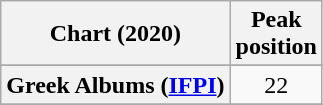<table class="wikitable sortable plainrowheaders" style="text-align:center">
<tr>
<th scope="col">Chart (2020)</th>
<th scope="col">Peak<br>position</th>
</tr>
<tr>
</tr>
<tr>
</tr>
<tr>
</tr>
<tr>
</tr>
<tr>
</tr>
<tr>
</tr>
<tr>
</tr>
<tr>
</tr>
<tr>
</tr>
<tr>
<th scope="row">Greek Albums (<a href='#'>IFPI</a>)</th>
<td>22</td>
</tr>
<tr>
</tr>
<tr>
</tr>
<tr>
</tr>
<tr>
</tr>
<tr>
</tr>
<tr>
</tr>
<tr>
</tr>
<tr>
</tr>
<tr>
</tr>
<tr>
</tr>
<tr>
</tr>
</table>
